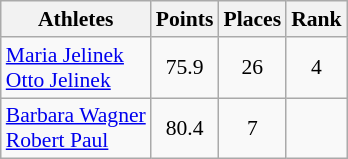<table class="wikitable" border="1" style="font-size:90%">
<tr>
<th>Athletes</th>
<th>Points</th>
<th>Places</th>
<th>Rank</th>
</tr>
<tr align=center>
<td align=left><a href='#'>Maria Jelinek</a><br><a href='#'>Otto Jelinek</a></td>
<td>75.9</td>
<td>26</td>
<td>4</td>
</tr>
<tr align=center>
<td align=left><a href='#'>Barbara Wagner</a><br><a href='#'>Robert Paul</a></td>
<td>80.4</td>
<td>7</td>
<td></td>
</tr>
</table>
